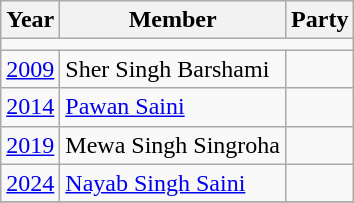<table class="wikitable">
<tr>
<th>Year</th>
<th>Member</th>
<th colspan="2">Party</th>
</tr>
<tr>
<td colspan="4"></td>
</tr>
<tr>
<td><a href='#'>2009</a></td>
<td>Sher Singh Barshami</td>
<td></td>
</tr>
<tr>
<td><a href='#'>2014</a></td>
<td><a href='#'>Pawan Saini</a></td>
<td></td>
</tr>
<tr>
<td><a href='#'>2019</a></td>
<td>Mewa Singh Singroha</td>
<td></td>
</tr>
<tr>
<td><a href='#'>2024</a></td>
<td><a href='#'>Nayab Singh Saini</a></td>
<td></td>
</tr>
<tr>
</tr>
</table>
